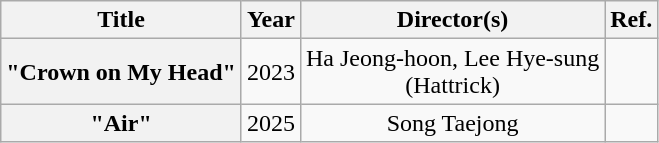<table class="wikitable plainrowheaders" style="text-align:center">
<tr>
<th scope="col">Title</th>
<th scope="col">Year</th>
<th scope="col">Director(s)</th>
<th scope="col">Ref.</th>
</tr>
<tr>
<th scope="row">"Crown on My Head"</th>
<td>2023</td>
<td>Ha Jeong-hoon, Lee Hye-sung<br>(Hattrick)</td>
<td></td>
</tr>
<tr>
<th scope="row">"Air"</th>
<td>2025</td>
<td>Song Taejong</td>
<td></td>
</tr>
</table>
